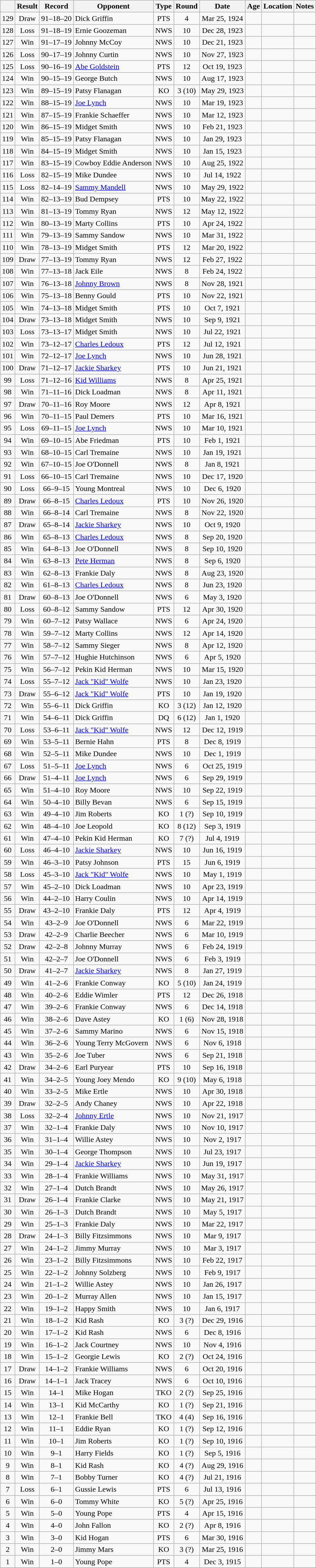<table class="wikitable mw-collapsible" style="text-align:center">
<tr>
<th></th>
<th>Result</th>
<th>Record</th>
<th>Opponent</th>
<th>Type</th>
<th>Round</th>
<th>Date</th>
<th>Age</th>
<th>Location</th>
<th>Notes</th>
</tr>
<tr>
<td>129</td>
<td>Draw</td>
<td>91–18–20</td>
<td align=left>Dick Griffin</td>
<td>PTS</td>
<td>4</td>
<td>Mar 25, 1924</td>
<td style="text-align:left;"></td>
<td style="text-align:left;"></td>
<td></td>
</tr>
<tr>
<td>128</td>
<td>Loss</td>
<td>91–18–19</td>
<td align=left>Ernie Goozeman</td>
<td>NWS</td>
<td>10</td>
<td>Dec 28, 1923</td>
<td style="text-align:left;"></td>
<td style="text-align:left;"></td>
<td></td>
</tr>
<tr>
<td>127</td>
<td>Win</td>
<td>91–17–19</td>
<td align=left>Johnny McCoy</td>
<td>NWS</td>
<td>10</td>
<td>Dec 21, 1923</td>
<td style="text-align:left;"></td>
<td style="text-align:left;"></td>
<td></td>
</tr>
<tr>
<td>126</td>
<td>Loss</td>
<td>90–17–19</td>
<td align=left>Johnny Curtin</td>
<td>NWS</td>
<td>10</td>
<td>Nov 27, 1923</td>
<td style="text-align:left;"></td>
<td style="text-align:left;"></td>
<td></td>
</tr>
<tr>
<td>125</td>
<td>Loss</td>
<td>90–16–19</td>
<td align=left><a href='#'>Abe Goldstein</a></td>
<td>PTS</td>
<td>12</td>
<td>Oct 19, 1923</td>
<td style="text-align:left;"></td>
<td style="text-align:left;"></td>
<td style="text-align:left;"></td>
</tr>
<tr>
<td>124</td>
<td>Win</td>
<td>90–15–19</td>
<td align=left>George Butch</td>
<td>NWS</td>
<td>10</td>
<td>Aug 17, 1923</td>
<td style="text-align:left;"></td>
<td style="text-align:left;"></td>
<td></td>
</tr>
<tr>
<td>123</td>
<td>Win</td>
<td>89–15–19</td>
<td align=left>Patsy Flanagan</td>
<td>KO</td>
<td>3 (10)</td>
<td>May 29, 1923</td>
<td style="text-align:left;"></td>
<td style="text-align:left;"></td>
<td></td>
</tr>
<tr>
<td>122</td>
<td>Win</td>
<td>88–15–19</td>
<td align=left><a href='#'>Joe Lynch</a></td>
<td>NWS</td>
<td>10</td>
<td>Mar 19, 1923</td>
<td style="text-align:left;"></td>
<td style="text-align:left;"></td>
<td></td>
</tr>
<tr>
<td>121</td>
<td>Win</td>
<td>87–15–19</td>
<td align=left>Frankie Schaeffer</td>
<td>NWS</td>
<td>10</td>
<td>Mar 12, 1923</td>
<td style="text-align:left;"></td>
<td style="text-align:left;"></td>
<td></td>
</tr>
<tr>
<td>120</td>
<td>Win</td>
<td>86–15–19</td>
<td align=left>Midget Smith</td>
<td>NWS</td>
<td>10</td>
<td>Feb 21, 1923</td>
<td style="text-align:left;"></td>
<td style="text-align:left;"></td>
<td></td>
</tr>
<tr>
<td>119</td>
<td>Win</td>
<td>85–15–19</td>
<td align=left>Patsy Flanagan</td>
<td>NWS</td>
<td>10</td>
<td>Jan 29, 1923</td>
<td style="text-align:left;"></td>
<td style="text-align:left;"></td>
<td></td>
</tr>
<tr>
<td>118</td>
<td>Win</td>
<td>84–15–19</td>
<td align=left>Midget Smith</td>
<td>NWS</td>
<td>10</td>
<td>Jan 15, 1923</td>
<td style="text-align:left;"></td>
<td style="text-align:left;"></td>
<td></td>
</tr>
<tr>
<td>117</td>
<td>Win</td>
<td>83–15–19</td>
<td align=left>Cowboy Eddie Anderson</td>
<td>NWS</td>
<td>10</td>
<td>Aug 25, 1922</td>
<td style="text-align:left;"></td>
<td style="text-align:left;"></td>
<td></td>
</tr>
<tr>
<td>116</td>
<td>Loss</td>
<td>82–15–19</td>
<td align=left>Mike Dundee</td>
<td>NWS</td>
<td>10</td>
<td>Jul 14, 1922</td>
<td style="text-align:left;"></td>
<td style="text-align:left;"></td>
<td></td>
</tr>
<tr>
<td>115</td>
<td>Loss</td>
<td>82–14–19</td>
<td align=left><a href='#'>Sammy Mandell</a></td>
<td>NWS</td>
<td>10</td>
<td>May 29, 1922</td>
<td style="text-align:left;"></td>
<td style="text-align:left;"></td>
<td></td>
</tr>
<tr>
<td>114</td>
<td>Win</td>
<td>82–13–19</td>
<td align=left>Bud Dempsey</td>
<td>PTS</td>
<td>10</td>
<td>May 22, 1922</td>
<td style="text-align:left;"></td>
<td style="text-align:left;"></td>
<td></td>
</tr>
<tr>
<td>113</td>
<td>Win</td>
<td>81–13–19</td>
<td align=left>Tommy Ryan</td>
<td>NWS</td>
<td>12</td>
<td>May 12, 1922</td>
<td style="text-align:left;"></td>
<td style="text-align:left;"></td>
<td></td>
</tr>
<tr>
<td>112</td>
<td>Win</td>
<td>80–13–19</td>
<td align=left>Marty Collins</td>
<td>PTS</td>
<td>10</td>
<td>Apr 24, 1922</td>
<td style="text-align:left;"></td>
<td style="text-align:left;"></td>
<td></td>
</tr>
<tr>
<td>111</td>
<td>Win</td>
<td>79–13–19</td>
<td align=left>Sammy Sandow</td>
<td>NWS</td>
<td>10</td>
<td>Mar 31, 1922</td>
<td style="text-align:left;"></td>
<td style="text-align:left;"></td>
<td></td>
</tr>
<tr>
<td>110</td>
<td>Win</td>
<td>78–13–19</td>
<td align=left>Midget Smith</td>
<td>PTS</td>
<td>12</td>
<td>Mar 20, 1922</td>
<td style="text-align:left;"></td>
<td style="text-align:left;"></td>
<td></td>
</tr>
<tr>
<td>109</td>
<td>Draw</td>
<td>77–13–19</td>
<td align=left>Tommy Ryan</td>
<td>NWS</td>
<td>12</td>
<td>Feb 27, 1922</td>
<td style="text-align:left;"></td>
<td style="text-align:left;"></td>
<td></td>
</tr>
<tr>
<td>108</td>
<td>Win</td>
<td>77–13–18</td>
<td align=left>Jack Eile</td>
<td>NWS</td>
<td>8</td>
<td>Feb 24, 1922</td>
<td style="text-align:left;"></td>
<td style="text-align:left;"></td>
<td></td>
</tr>
<tr>
<td>107</td>
<td>Win</td>
<td>76–13–18</td>
<td align=left><a href='#'>Johnny Brown</a></td>
<td>NWS</td>
<td>8</td>
<td>Nov 28, 1921</td>
<td style="text-align:left;"></td>
<td style="text-align:left;"></td>
<td></td>
</tr>
<tr>
<td>106</td>
<td>Win</td>
<td>75–13–18</td>
<td align=left>Benny Gould</td>
<td>PTS</td>
<td>10</td>
<td>Nov 22, 1921</td>
<td style="text-align:left;"></td>
<td style="text-align:left;"></td>
<td></td>
</tr>
<tr>
<td>105</td>
<td>Win</td>
<td>74–13–18</td>
<td align=left>Midget Smith</td>
<td>PTS</td>
<td>10</td>
<td>Oct 7, 1921</td>
<td style="text-align:left;"></td>
<td style="text-align:left;"></td>
<td></td>
</tr>
<tr>
<td>104</td>
<td>Draw</td>
<td>73–13–18</td>
<td align=left>Midget Smith</td>
<td>NWS</td>
<td>10</td>
<td>Sep 9, 1921</td>
<td style="text-align:left;"></td>
<td style="text-align:left;"></td>
<td></td>
</tr>
<tr>
<td>103</td>
<td>Loss</td>
<td>73–13–17</td>
<td align=left>Midget Smith</td>
<td>NWS</td>
<td>10</td>
<td>Jul 22, 1921</td>
<td style="text-align:left;"></td>
<td style="text-align:left;"></td>
<td></td>
</tr>
<tr>
<td>102</td>
<td>Win</td>
<td>73–12–17</td>
<td align=left><a href='#'>Charles Ledoux</a></td>
<td>PTS</td>
<td>12</td>
<td>Jul 12, 1921</td>
<td style="text-align:left;"></td>
<td style="text-align:left;"></td>
<td></td>
</tr>
<tr>
<td>101</td>
<td>Win</td>
<td>72–12–17</td>
<td align=left><a href='#'>Joe Lynch</a></td>
<td>NWS</td>
<td>10</td>
<td>Jun 28, 1921</td>
<td style="text-align:left;"></td>
<td style="text-align:left;"></td>
<td></td>
</tr>
<tr>
<td>100</td>
<td>Draw</td>
<td>71–12–17</td>
<td align=left><a href='#'>Jackie Sharkey</a></td>
<td>PTS</td>
<td>10</td>
<td>Jun 21, 1921</td>
<td style="text-align:left;"></td>
<td style="text-align:left;"></td>
<td></td>
</tr>
<tr>
<td>99</td>
<td>Loss</td>
<td>71–12–16</td>
<td align=left><a href='#'>Kid Williams</a></td>
<td>NWS</td>
<td>8</td>
<td>Apr 25, 1921</td>
<td style="text-align:left;"></td>
<td style="text-align:left;"></td>
<td></td>
</tr>
<tr>
<td>98</td>
<td>Win</td>
<td>71–11–16</td>
<td align=left>Dick Loadman</td>
<td>NWS</td>
<td>8</td>
<td>Apr 11, 1921</td>
<td style="text-align:left;"></td>
<td style="text-align:left;"></td>
<td></td>
</tr>
<tr>
<td>97</td>
<td>Draw</td>
<td>70–11–16</td>
<td align=left>Roy Moore</td>
<td>NWS</td>
<td>12</td>
<td>Apr 8, 1921</td>
<td style="text-align:left;"></td>
<td style="text-align:left;"></td>
<td></td>
</tr>
<tr>
<td>96</td>
<td>Win</td>
<td>70–11–15</td>
<td align=left>Paul Demers</td>
<td>PTS</td>
<td>10</td>
<td>Mar 16, 1921</td>
<td style="text-align:left;"></td>
<td style="text-align:left;"></td>
<td></td>
</tr>
<tr>
<td>95</td>
<td>Loss</td>
<td>69–11–15</td>
<td align=left><a href='#'>Joe Lynch</a></td>
<td>NWS</td>
<td>10</td>
<td>Mar 10, 1921</td>
<td style="text-align:left;"></td>
<td style="text-align:left;"></td>
<td></td>
</tr>
<tr>
<td>94</td>
<td>Win</td>
<td>69–10–15</td>
<td align=left>Abe Friedman</td>
<td>PTS</td>
<td>10</td>
<td>Feb 1, 1921</td>
<td style="text-align:left;"></td>
<td style="text-align:left;"></td>
<td></td>
</tr>
<tr>
<td>93</td>
<td>Win</td>
<td>68–10–15</td>
<td align=left>Carl Tremaine</td>
<td>NWS</td>
<td>10</td>
<td>Jan 19, 1921</td>
<td style="text-align:left;"></td>
<td style="text-align:left;"></td>
<td></td>
</tr>
<tr>
<td>92</td>
<td>Win</td>
<td>67–10–15</td>
<td align=left>Joe O'Donnell</td>
<td>NWS</td>
<td>8</td>
<td>Jan 8, 1921</td>
<td style="text-align:left;"></td>
<td style="text-align:left;"></td>
<td></td>
</tr>
<tr>
<td>91</td>
<td>Loss</td>
<td>66–10–15</td>
<td align=left>Carl Tremaine</td>
<td>NWS</td>
<td>10</td>
<td>Dec 17, 1920</td>
<td style="text-align:left;"></td>
<td style="text-align:left;"></td>
<td></td>
</tr>
<tr>
<td>90</td>
<td>Loss</td>
<td>66–9–15</td>
<td align=left>Young Montreal</td>
<td>NWS</td>
<td>10</td>
<td>Dec 6, 1920</td>
<td style="text-align:left;"></td>
<td style="text-align:left;"></td>
<td></td>
</tr>
<tr>
<td>89</td>
<td>Draw</td>
<td>66–8–15</td>
<td align=left><a href='#'>Charles Ledoux</a></td>
<td>PTS</td>
<td>10</td>
<td>Nov 26, 1920</td>
<td style="text-align:left;"></td>
<td style="text-align:left;"></td>
<td></td>
</tr>
<tr>
<td>88</td>
<td>Win</td>
<td>66–8–14</td>
<td align=left>Carl Tremaine</td>
<td>NWS</td>
<td>8</td>
<td>Nov 22, 1920</td>
<td style="text-align:left;"></td>
<td style="text-align:left;"></td>
<td></td>
</tr>
<tr>
<td>87</td>
<td>Draw</td>
<td>65–8–14</td>
<td align=left><a href='#'>Jackie Sharkey</a></td>
<td>NWS</td>
<td>10</td>
<td>Oct 9, 1920</td>
<td style="text-align:left;"></td>
<td style="text-align:left;"></td>
<td></td>
</tr>
<tr>
<td>86</td>
<td>Win</td>
<td>65–8–13</td>
<td align=left><a href='#'>Charles Ledoux</a></td>
<td>NWS</td>
<td>8</td>
<td>Sep 20, 1920</td>
<td style="text-align:left;"></td>
<td style="text-align:left;"></td>
<td></td>
</tr>
<tr>
<td>85</td>
<td>Win</td>
<td>64–8–13</td>
<td align=left>Joe O'Donnell</td>
<td>NWS</td>
<td>8</td>
<td>Sep 10, 1920</td>
<td style="text-align:left;"></td>
<td style="text-align:left;"></td>
<td></td>
</tr>
<tr>
<td>84</td>
<td>Win</td>
<td>63–8–13</td>
<td align=left><a href='#'>Pete Herman</a></td>
<td>NWS</td>
<td>8</td>
<td>Sep 6, 1920</td>
<td style="text-align:left;"></td>
<td style="text-align:left;"></td>
<td></td>
</tr>
<tr>
<td>83</td>
<td>Win</td>
<td>62–8–13</td>
<td align=left>Frankie Daly</td>
<td>NWS</td>
<td>8</td>
<td>Aug 23, 1920</td>
<td style="text-align:left;"></td>
<td style="text-align:left;"></td>
<td></td>
</tr>
<tr>
<td>82</td>
<td>Win</td>
<td>61–8–13</td>
<td align=left><a href='#'>Charles Ledoux</a></td>
<td>NWS</td>
<td>8</td>
<td>Jun 23, 1920</td>
<td style="text-align:left;"></td>
<td style="text-align:left;"></td>
<td></td>
</tr>
<tr>
<td>81</td>
<td>Draw</td>
<td>60–8–13</td>
<td align=left>Joe O'Donnell</td>
<td>NWS</td>
<td>6</td>
<td>May 3, 1920</td>
<td style="text-align:left;"></td>
<td style="text-align:left;"></td>
<td></td>
</tr>
<tr>
<td>80</td>
<td>Loss</td>
<td>60–8–12</td>
<td align=left>Sammy Sandow</td>
<td>PTS</td>
<td>12</td>
<td>Apr 30, 1920</td>
<td style="text-align:left;"></td>
<td style="text-align:left;"></td>
<td></td>
</tr>
<tr>
<td>79</td>
<td>Win</td>
<td>60–7–12</td>
<td align=left>Patsy Wallace</td>
<td>NWS</td>
<td>6</td>
<td>Apr 24, 1920</td>
<td style="text-align:left;"></td>
<td style="text-align:left;"></td>
<td></td>
</tr>
<tr>
<td>78</td>
<td>Win</td>
<td>59–7–12</td>
<td align=left>Marty Collins</td>
<td>NWS</td>
<td>12</td>
<td>Apr 14, 1920</td>
<td style="text-align:left;"></td>
<td style="text-align:left;"></td>
<td></td>
</tr>
<tr>
<td>77</td>
<td>Win</td>
<td>58–7–12</td>
<td align=left>Sammy Sieger</td>
<td>NWS</td>
<td>8</td>
<td>Apr 12, 1920</td>
<td style="text-align:left;"></td>
<td style="text-align:left;"></td>
<td></td>
</tr>
<tr>
<td>76</td>
<td>Win</td>
<td>57–7–12</td>
<td align=left>Hughie Hutchinson</td>
<td>NWS</td>
<td>6</td>
<td>Apr 5, 1920</td>
<td style="text-align:left;"></td>
<td style="text-align:left;"></td>
<td></td>
</tr>
<tr>
<td>75</td>
<td>Win</td>
<td>56–7–12</td>
<td align=left>Pekin Kid Herman</td>
<td>NWS</td>
<td>10</td>
<td>Mar 15, 1920</td>
<td style="text-align:left;"></td>
<td style="text-align:left;"></td>
<td></td>
</tr>
<tr>
<td>74</td>
<td>Loss</td>
<td>55–7–12</td>
<td align=left><a href='#'>Jack "Kid" Wolfe</a></td>
<td>NWS</td>
<td>10</td>
<td>Jan 23, 1920</td>
<td style="text-align:left;"></td>
<td style="text-align:left;"></td>
<td></td>
</tr>
<tr>
<td>73</td>
<td>Draw</td>
<td>55–6–12</td>
<td align=left><a href='#'>Jack "Kid" Wolfe</a></td>
<td>PTS</td>
<td>10</td>
<td>Jan 19, 1920</td>
<td style="text-align:left;"></td>
<td style="text-align:left;"></td>
<td></td>
</tr>
<tr>
<td>72</td>
<td>Win</td>
<td>55–6–11</td>
<td align=left>Dick Griffin</td>
<td>KO</td>
<td>3 (12)</td>
<td>Jan 12, 1920</td>
<td style="text-align:left;"></td>
<td style="text-align:left;"></td>
<td></td>
</tr>
<tr>
<td>71</td>
<td>Win</td>
<td>54–6–11</td>
<td align=left>Dick Griffin</td>
<td>DQ</td>
<td>6 (12)</td>
<td>Jan 1, 1920</td>
<td style="text-align:left;"></td>
<td style="text-align:left;"></td>
<td></td>
</tr>
<tr>
<td>70</td>
<td>Loss</td>
<td>53–6–11</td>
<td align=left><a href='#'>Jack "Kid" Wolfe</a></td>
<td>NWS</td>
<td>12</td>
<td>Dec 12, 1919</td>
<td style="text-align:left;"></td>
<td style="text-align:left;"></td>
<td></td>
</tr>
<tr>
<td>69</td>
<td>Win</td>
<td>53–5–11</td>
<td align=left>Bernie Hahn</td>
<td>PTS</td>
<td>8</td>
<td>Dec 8, 1919</td>
<td style="text-align:left;"></td>
<td style="text-align:left;"></td>
<td></td>
</tr>
<tr>
<td>68</td>
<td>Win</td>
<td>52–5–11</td>
<td align=left>Mike Dundee</td>
<td>NWS</td>
<td>10</td>
<td>Dec 1, 1919</td>
<td style="text-align:left;"></td>
<td style="text-align:left;"></td>
<td></td>
</tr>
<tr>
<td>67</td>
<td>Loss</td>
<td>51–5–11</td>
<td align=left><a href='#'>Joe Lynch</a></td>
<td>NWS</td>
<td>6</td>
<td>Oct 25, 1919</td>
<td style="text-align:left;"></td>
<td style="text-align:left;"></td>
<td></td>
</tr>
<tr>
<td>66</td>
<td>Draw</td>
<td>51–4–11</td>
<td align=left><a href='#'>Joe Lynch</a></td>
<td>NWS</td>
<td>6</td>
<td>Sep 29, 1919</td>
<td style="text-align:left;"></td>
<td style="text-align:left;"></td>
<td></td>
</tr>
<tr>
<td>65</td>
<td>Win</td>
<td>51–4–10</td>
<td align=left>Roy Moore</td>
<td>NWS</td>
<td>10</td>
<td>Sep 22, 1919</td>
<td style="text-align:left;"></td>
<td style="text-align:left;"></td>
<td></td>
</tr>
<tr>
<td>64</td>
<td>Win</td>
<td>50–4–10</td>
<td align=left>Billy Bevan</td>
<td>NWS</td>
<td>6</td>
<td>Sep 15, 1919</td>
<td style="text-align:left;"></td>
<td style="text-align:left;"></td>
<td></td>
</tr>
<tr>
<td>63</td>
<td>Win</td>
<td>49–4–10</td>
<td align=left>Jim Roberts</td>
<td>KO</td>
<td>1 (?)</td>
<td>Sep 10, 1919</td>
<td style="text-align:left;"></td>
<td style="text-align:left;"></td>
<td></td>
</tr>
<tr>
<td>62</td>
<td>Win</td>
<td>48–4–10</td>
<td align=left>Joe Leopold</td>
<td>KO</td>
<td>8 (12)</td>
<td>Sep 3, 1919</td>
<td style="text-align:left;"></td>
<td style="text-align:left;"></td>
<td></td>
</tr>
<tr>
<td>61</td>
<td>Win</td>
<td>47–4–10</td>
<td align=left>Pekin Kid Herman</td>
<td>KO</td>
<td>7 (?)</td>
<td>Jul 4, 1919</td>
<td style="text-align:left;"></td>
<td style="text-align:left;"></td>
<td></td>
</tr>
<tr>
<td>60</td>
<td>Loss</td>
<td>46–4–10</td>
<td align=left><a href='#'>Jackie Sharkey</a></td>
<td>NWS</td>
<td>10</td>
<td>Jun 16, 1919</td>
<td style="text-align:left;"></td>
<td style="text-align:left;"></td>
<td></td>
</tr>
<tr>
<td>59</td>
<td>Win</td>
<td>46–3–10</td>
<td align=left>Patsy Johnson</td>
<td>PTS</td>
<td>15</td>
<td>Jun 6, 1919</td>
<td style="text-align:left;"></td>
<td style="text-align:left;"></td>
<td></td>
</tr>
<tr>
<td>58</td>
<td>Loss</td>
<td>45–3–10</td>
<td align=left><a href='#'>Jack "Kid" Wolfe</a></td>
<td>NWS</td>
<td>10</td>
<td>May 1, 1919</td>
<td style="text-align:left;"></td>
<td style="text-align:left;"></td>
<td></td>
</tr>
<tr>
<td>57</td>
<td>Win</td>
<td>45–2–10</td>
<td align=left>Dick Loadman</td>
<td>NWS</td>
<td>10</td>
<td>Apr 23, 1919</td>
<td style="text-align:left;"></td>
<td style="text-align:left;"></td>
<td></td>
</tr>
<tr>
<td>56</td>
<td>Win</td>
<td>44–2–10</td>
<td align=left>Harry Coulin</td>
<td>NWS</td>
<td>10</td>
<td>Apr 14, 1919</td>
<td style="text-align:left;"></td>
<td style="text-align:left;"></td>
<td></td>
</tr>
<tr>
<td>55</td>
<td>Draw</td>
<td>43–2–10</td>
<td align=left>Frankie Daly</td>
<td>PTS</td>
<td>12</td>
<td>Apr 4, 1919</td>
<td style="text-align:left;"></td>
<td style="text-align:left;"></td>
<td></td>
</tr>
<tr>
<td>54</td>
<td>Win</td>
<td>43–2–9</td>
<td align=left>Joe O'Donnell</td>
<td>NWS</td>
<td>6</td>
<td>Mar 22, 1919</td>
<td style="text-align:left;"></td>
<td style="text-align:left;"></td>
<td></td>
</tr>
<tr>
<td>53</td>
<td>Draw</td>
<td>42–2–9</td>
<td align=left>Charlie Beecher</td>
<td>NWS</td>
<td>6</td>
<td>Mar 10, 1919</td>
<td style="text-align:left;"></td>
<td style="text-align:left;"></td>
<td></td>
</tr>
<tr>
<td>52</td>
<td>Draw</td>
<td>42–2–8</td>
<td align=left>Johnny Murray</td>
<td>NWS</td>
<td>6</td>
<td>Feb 24, 1919</td>
<td style="text-align:left;"></td>
<td style="text-align:left;"></td>
<td></td>
</tr>
<tr>
<td>51</td>
<td>Win</td>
<td>42–2–7</td>
<td align=left>Joe O'Donnell</td>
<td>NWS</td>
<td>6</td>
<td>Feb 3, 1919</td>
<td style="text-align:left;"></td>
<td style="text-align:left;"></td>
<td></td>
</tr>
<tr>
<td>50</td>
<td>Draw</td>
<td>41–2–7</td>
<td align=left><a href='#'>Jackie Sharkey</a></td>
<td>NWS</td>
<td>8</td>
<td>Jan 27, 1919</td>
<td style="text-align:left;"></td>
<td style="text-align:left;"></td>
<td></td>
</tr>
<tr>
<td>49</td>
<td>Win</td>
<td>41–2–6</td>
<td align=left>Frankie Conway</td>
<td>KO</td>
<td>5 (10)</td>
<td>Jan 24, 1919</td>
<td style="text-align:left;"></td>
<td style="text-align:left;"></td>
<td></td>
</tr>
<tr>
<td>48</td>
<td>Win</td>
<td>40–2–6</td>
<td align=left>Eddie Wimler</td>
<td>PTS</td>
<td>12</td>
<td>Dec 26, 1918</td>
<td style="text-align:left;"></td>
<td style="text-align:left;"></td>
<td></td>
</tr>
<tr>
<td>47</td>
<td>Win</td>
<td>39–2–6</td>
<td align=left>Frankie Conway</td>
<td>NWS</td>
<td>6</td>
<td>Dec 14, 1918</td>
<td style="text-align:left;"></td>
<td style="text-align:left;"></td>
<td></td>
</tr>
<tr>
<td>46</td>
<td>Win</td>
<td>38–2–6</td>
<td align=left>Dave Astey</td>
<td>KO</td>
<td>1 (6)</td>
<td>Nov 28, 1918</td>
<td style="text-align:left;"></td>
<td style="text-align:left;"></td>
<td></td>
</tr>
<tr>
<td>45</td>
<td>Win</td>
<td>37–2–6</td>
<td align=left>Sammy Marino</td>
<td>NWS</td>
<td>6</td>
<td>Nov 15, 1918</td>
<td style="text-align:left;"></td>
<td style="text-align:left;"></td>
<td></td>
</tr>
<tr>
<td>44</td>
<td>Win</td>
<td>36–2–6</td>
<td align=left>Young Terry McGovern</td>
<td>NWS</td>
<td>6</td>
<td>Nov 6, 1918</td>
<td style="text-align:left;"></td>
<td style="text-align:left;"></td>
<td></td>
</tr>
<tr>
<td>43</td>
<td>Win</td>
<td>35–2–6</td>
<td align=left>Joe Tuber</td>
<td>NWS</td>
<td>6</td>
<td>Sep 21, 1918</td>
<td style="text-align:left;"></td>
<td style="text-align:left;"></td>
<td></td>
</tr>
<tr>
<td>42</td>
<td>Draw</td>
<td>34–2–6</td>
<td align=left>Earl Puryear</td>
<td>PTS</td>
<td>10</td>
<td>Sep 16, 1918</td>
<td style="text-align:left;"></td>
<td style="text-align:left;"></td>
<td></td>
</tr>
<tr>
<td>41</td>
<td>Win</td>
<td>34–2–5</td>
<td align=left>Young Joey Mendo</td>
<td>KO</td>
<td>9 (10)</td>
<td>May 6, 1918</td>
<td style="text-align:left;"></td>
<td style="text-align:left;"></td>
<td></td>
</tr>
<tr>
<td>40</td>
<td>Win</td>
<td>33–2–5</td>
<td align=left>Mike Ertle</td>
<td>NWS</td>
<td>10</td>
<td>Apr 30, 1918</td>
<td style="text-align:left;"></td>
<td style="text-align:left;"></td>
<td></td>
</tr>
<tr>
<td>39</td>
<td>Draw</td>
<td>32–2–5</td>
<td align=left>Andy Chaney</td>
<td>NWS</td>
<td>10</td>
<td>Apr 22, 1918</td>
<td style="text-align:left;"></td>
<td style="text-align:left;"></td>
<td></td>
</tr>
<tr>
<td>38</td>
<td>Loss</td>
<td>32–2–4</td>
<td align=left><a href='#'>Johnny Ertle</a></td>
<td>NWS</td>
<td>10</td>
<td>Nov 21, 1917</td>
<td style="text-align:left;"></td>
<td style="text-align:left;"></td>
<td style="text-align:left;"></td>
</tr>
<tr>
<td>37</td>
<td>Win</td>
<td>32–1–4</td>
<td align=left>Frankie Daly</td>
<td>NWS</td>
<td>10</td>
<td>Nov 10, 1917</td>
<td style="text-align:left;"></td>
<td style="text-align:left;"></td>
<td></td>
</tr>
<tr>
<td>36</td>
<td>Win</td>
<td>31–1–4</td>
<td align=left>Willie Astey</td>
<td>NWS</td>
<td>10</td>
<td>Nov 2, 1917</td>
<td style="text-align:left;"></td>
<td style="text-align:left;"></td>
<td></td>
</tr>
<tr>
<td>35</td>
<td>Win</td>
<td>30–1–4</td>
<td align=left>George Thompson</td>
<td>NWS</td>
<td>10</td>
<td>Jul 23, 1917</td>
<td style="text-align:left;"></td>
<td style="text-align:left;"></td>
<td></td>
</tr>
<tr>
<td>34</td>
<td>Win</td>
<td>29–1–4</td>
<td align=left><a href='#'>Jackie Sharkey</a></td>
<td>NWS</td>
<td>10</td>
<td>Jun 19, 1917</td>
<td style="text-align:left;"></td>
<td style="text-align:left;"></td>
<td></td>
</tr>
<tr>
<td>33</td>
<td>Win</td>
<td>28–1–4</td>
<td align=left>Frankie Williams</td>
<td>NWS</td>
<td>10</td>
<td>May 31, 1917</td>
<td style="text-align:left;"></td>
<td style="text-align:left;"></td>
<td></td>
</tr>
<tr>
<td>32</td>
<td>Win</td>
<td>27–1–4</td>
<td align=left>Dutch Brandt</td>
<td>NWS</td>
<td>10</td>
<td>May 26, 1917</td>
<td style="text-align:left;"></td>
<td style="text-align:left;"></td>
<td></td>
</tr>
<tr>
<td>31</td>
<td>Draw</td>
<td>26–1–4</td>
<td align=left>Frankie Clarke</td>
<td>NWS</td>
<td>10</td>
<td>May 21, 1917</td>
<td style="text-align:left;"></td>
<td style="text-align:left;"></td>
<td></td>
</tr>
<tr>
<td>30</td>
<td>Win</td>
<td>26–1–3</td>
<td align=left>Dutch Brandt</td>
<td>NWS</td>
<td>10</td>
<td>May 5, 1917</td>
<td style="text-align:left;"></td>
<td style="text-align:left;"></td>
<td></td>
</tr>
<tr>
<td>29</td>
<td>Win</td>
<td>25–1–3</td>
<td align=left>Frankie Daly</td>
<td>NWS</td>
<td>10</td>
<td>Mar 22, 1917</td>
<td style="text-align:left;"></td>
<td style="text-align:left;"></td>
<td></td>
</tr>
<tr>
<td>28</td>
<td>Draw</td>
<td>24–1–3</td>
<td align=left>Billy Fitzsimmons</td>
<td>NWS</td>
<td>10</td>
<td>Mar 9, 1917</td>
<td style="text-align:left;"></td>
<td style="text-align:left;"></td>
<td></td>
</tr>
<tr>
<td>27</td>
<td>Win</td>
<td>24–1–2</td>
<td align=left>Jimmy Murray</td>
<td>NWS</td>
<td>10</td>
<td>Mar 3, 1917</td>
<td style="text-align:left;"></td>
<td style="text-align:left;"></td>
<td></td>
</tr>
<tr>
<td>26</td>
<td>Win</td>
<td>23–1–2</td>
<td align=left>Billy Fitzsimmons</td>
<td>NWS</td>
<td>10</td>
<td>Feb 22, 1917</td>
<td style="text-align:left;"></td>
<td style="text-align:left;"></td>
<td></td>
</tr>
<tr>
<td>25</td>
<td>Win</td>
<td>22–1–2</td>
<td align=left>Johnny Solzberg</td>
<td>NWS</td>
<td>10</td>
<td>Feb 9, 1917</td>
<td style="text-align:left;"></td>
<td style="text-align:left;"></td>
<td></td>
</tr>
<tr>
<td>24</td>
<td>Win</td>
<td>21–1–2</td>
<td align=left>Willie Astey</td>
<td>NWS</td>
<td>10</td>
<td>Jan 26, 1917</td>
<td style="text-align:left;"></td>
<td style="text-align:left;"></td>
<td></td>
</tr>
<tr>
<td>23</td>
<td>Win</td>
<td>20–1–2</td>
<td align=left>Murray Allen</td>
<td>NWS</td>
<td>10</td>
<td>Jan 15, 1917</td>
<td style="text-align:left;"></td>
<td style="text-align:left;"></td>
<td></td>
</tr>
<tr>
<td>22</td>
<td>Win</td>
<td>19–1–2</td>
<td align=left>Happy Smith</td>
<td>NWS</td>
<td>10</td>
<td>Jan 6, 1917</td>
<td style="text-align:left;"></td>
<td style="text-align:left;"></td>
<td></td>
</tr>
<tr>
<td>21</td>
<td>Win</td>
<td>18–1–2</td>
<td align=left>Kid Rash</td>
<td>KO</td>
<td>3 (?)</td>
<td>Dec 29, 1916</td>
<td style="text-align:left;"></td>
<td style="text-align:left;"></td>
<td></td>
</tr>
<tr>
<td>20</td>
<td>Win</td>
<td>17–1–2</td>
<td align=left>Kid Rash</td>
<td>NWS</td>
<td>6</td>
<td>Dec 8, 1916</td>
<td style="text-align:left;"></td>
<td style="text-align:left;"></td>
<td></td>
</tr>
<tr>
<td>19</td>
<td>Win</td>
<td>16–1–2</td>
<td align=left>Jack Courtney</td>
<td>NWS</td>
<td>10</td>
<td>Nov 4, 1916</td>
<td style="text-align:left;"></td>
<td style="text-align:left;"></td>
<td></td>
</tr>
<tr>
<td>18</td>
<td>Win</td>
<td>15–1–2</td>
<td align=left>Georgie Lewis</td>
<td>KO</td>
<td>2 (?)</td>
<td>Oct 24, 1916</td>
<td style="text-align:left;"></td>
<td style="text-align:left;"></td>
<td></td>
</tr>
<tr>
<td>17</td>
<td>Draw</td>
<td>14–1–2</td>
<td align=left>Frankie Williams</td>
<td>NWS</td>
<td>6</td>
<td>Oct 20, 1916</td>
<td style="text-align:left;"></td>
<td style="text-align:left;"></td>
<td></td>
</tr>
<tr>
<td>16</td>
<td>Draw</td>
<td>14–1–1</td>
<td align=left>Jack Tracey</td>
<td>NWS</td>
<td>6</td>
<td>Oct 10, 1916</td>
<td style="text-align:left;"></td>
<td style="text-align:left;"></td>
<td></td>
</tr>
<tr>
<td>15</td>
<td>Win</td>
<td>14–1</td>
<td align=left>Mike Hogan</td>
<td>TKO</td>
<td>2 (?)</td>
<td>Sep 25, 1916</td>
<td style="text-align:left;"></td>
<td style="text-align:left;"></td>
<td></td>
</tr>
<tr>
<td>14</td>
<td>Win</td>
<td>13–1</td>
<td align=left>Kid McCarthy</td>
<td>KO</td>
<td>1 (?)</td>
<td>Sep 21, 1916</td>
<td style="text-align:left;"></td>
<td style="text-align:left;"></td>
<td></td>
</tr>
<tr>
<td>13</td>
<td>Win</td>
<td>12–1</td>
<td align=left>Frankie Bell</td>
<td>TKO</td>
<td>4 (4)</td>
<td>Sep 16, 1916</td>
<td style="text-align:left;"></td>
<td style="text-align:left;"></td>
<td></td>
</tr>
<tr>
<td>12</td>
<td>Win</td>
<td>11–1</td>
<td align=left>Eddie Ryan</td>
<td>KO</td>
<td>1 (?)</td>
<td>Sep 12, 1916</td>
<td style="text-align:left;"></td>
<td style="text-align:left;"></td>
<td></td>
</tr>
<tr>
<td>11</td>
<td>Win</td>
<td>10–1</td>
<td align=left>Jim Roberts</td>
<td>KO</td>
<td>1 (?)</td>
<td>Sep 10, 1916</td>
<td style="text-align:left;"></td>
<td style="text-align:left;"></td>
<td></td>
</tr>
<tr>
<td>10</td>
<td>Win</td>
<td>9–1</td>
<td align=left>Harry Fields</td>
<td>KO</td>
<td>1 (?)</td>
<td>Sep 5, 1916</td>
<td style="text-align:left;"></td>
<td style="text-align:left;"></td>
<td></td>
</tr>
<tr>
<td>9</td>
<td>Win</td>
<td>8–1</td>
<td align=left>Kid Rash</td>
<td>KO</td>
<td>4 (?)</td>
<td>Aug 29, 1916</td>
<td style="text-align:left;"></td>
<td style="text-align:left;"></td>
<td></td>
</tr>
<tr>
<td>8</td>
<td>Win</td>
<td>7–1</td>
<td align=left>Bobby Turner</td>
<td>KO</td>
<td>4 (?)</td>
<td>Jul 21, 1916</td>
<td style="text-align:left;"></td>
<td style="text-align:left;"></td>
<td></td>
</tr>
<tr>
<td>7</td>
<td>Loss</td>
<td>6–1</td>
<td align=left>Gussie Lewis</td>
<td>PTS</td>
<td>6</td>
<td>Jul 13, 1916</td>
<td style="text-align:left;"></td>
<td style="text-align:left;"></td>
<td></td>
</tr>
<tr>
<td>6</td>
<td>Win</td>
<td>6–0</td>
<td align=left>Tommy White</td>
<td>KO</td>
<td>5 (?)</td>
<td>Apr 25, 1916</td>
<td style="text-align:left;"></td>
<td style="text-align:left;"></td>
<td></td>
</tr>
<tr>
<td>5</td>
<td>Win</td>
<td>5–0</td>
<td align=left>Young Pope</td>
<td>PTS</td>
<td>4</td>
<td>Apr 15, 1916</td>
<td style="text-align:left;"></td>
<td style="text-align:left;"></td>
<td></td>
</tr>
<tr>
<td>4</td>
<td>Win</td>
<td>4–0</td>
<td align=left>John Fallon</td>
<td>KO</td>
<td>2 (?)</td>
<td>Apr 8, 1916</td>
<td style="text-align:left;"></td>
<td style="text-align:left;"></td>
<td></td>
</tr>
<tr>
<td>3</td>
<td>Win</td>
<td>3–0</td>
<td align=left>Kid Hogan</td>
<td>PTS</td>
<td>6</td>
<td>Mar 30, 1916</td>
<td style="text-align:left;"></td>
<td style="text-align:left;"></td>
<td></td>
</tr>
<tr>
<td>2</td>
<td>Win</td>
<td>2–0</td>
<td align=left>Jimmy Mars</td>
<td>KO</td>
<td>3 (?)</td>
<td>Mar 25, 1916</td>
<td style="text-align:left;"></td>
<td style="text-align:left;"></td>
<td></td>
</tr>
<tr>
<td>1</td>
<td>Win</td>
<td>1–0</td>
<td align=left>Young Pope</td>
<td>PTS</td>
<td>4</td>
<td>Dec 3, 1915</td>
<td style="text-align:left;"></td>
<td style="text-align:left;"></td>
<td></td>
</tr>
<tr>
</tr>
</table>
